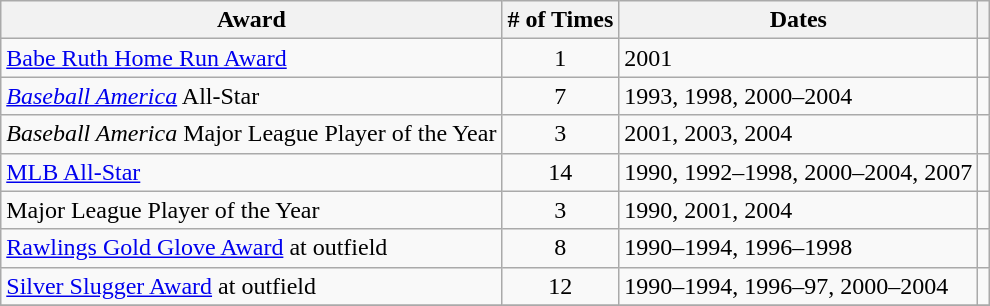<table class="wikitable" margin: 5px; text-align: center;>
<tr>
<th>Award</th>
<th># of Times</th>
<th>Dates</th>
<th></th>
</tr>
<tr>
<td><a href='#'>Babe Ruth Home Run Award</a></td>
<td align="center">1</td>
<td>2001</td>
<td></td>
</tr>
<tr>
<td><em><a href='#'>Baseball America</a></em> All-Star</td>
<td align="center">7</td>
<td>1993, 1998, 2000–2004</td>
<td></td>
</tr>
<tr>
<td><em>Baseball America</em> Major League Player of the Year</td>
<td align="center">3</td>
<td>2001, 2003, 2004</td>
<td></td>
</tr>
<tr>
<td><a href='#'>MLB All-Star</a></td>
<td align="center">14</td>
<td>1990, 1992–1998, 2000–2004, 2007</td>
<td></td>
</tr>
<tr>
<td>Major League Player of the Year</td>
<td align="center">3</td>
<td>1990, 2001, 2004</td>
<td></td>
</tr>
<tr>
<td><a href='#'>Rawlings Gold Glove Award</a> at outfield</td>
<td align="center">8</td>
<td>1990–1994, 1996–1998</td>
<td></td>
</tr>
<tr>
<td><a href='#'>Silver Slugger Award</a> at outfield</td>
<td align="center">12</td>
<td>1990–1994, 1996–97, 2000–2004</td>
<td></td>
</tr>
<tr>
</tr>
</table>
